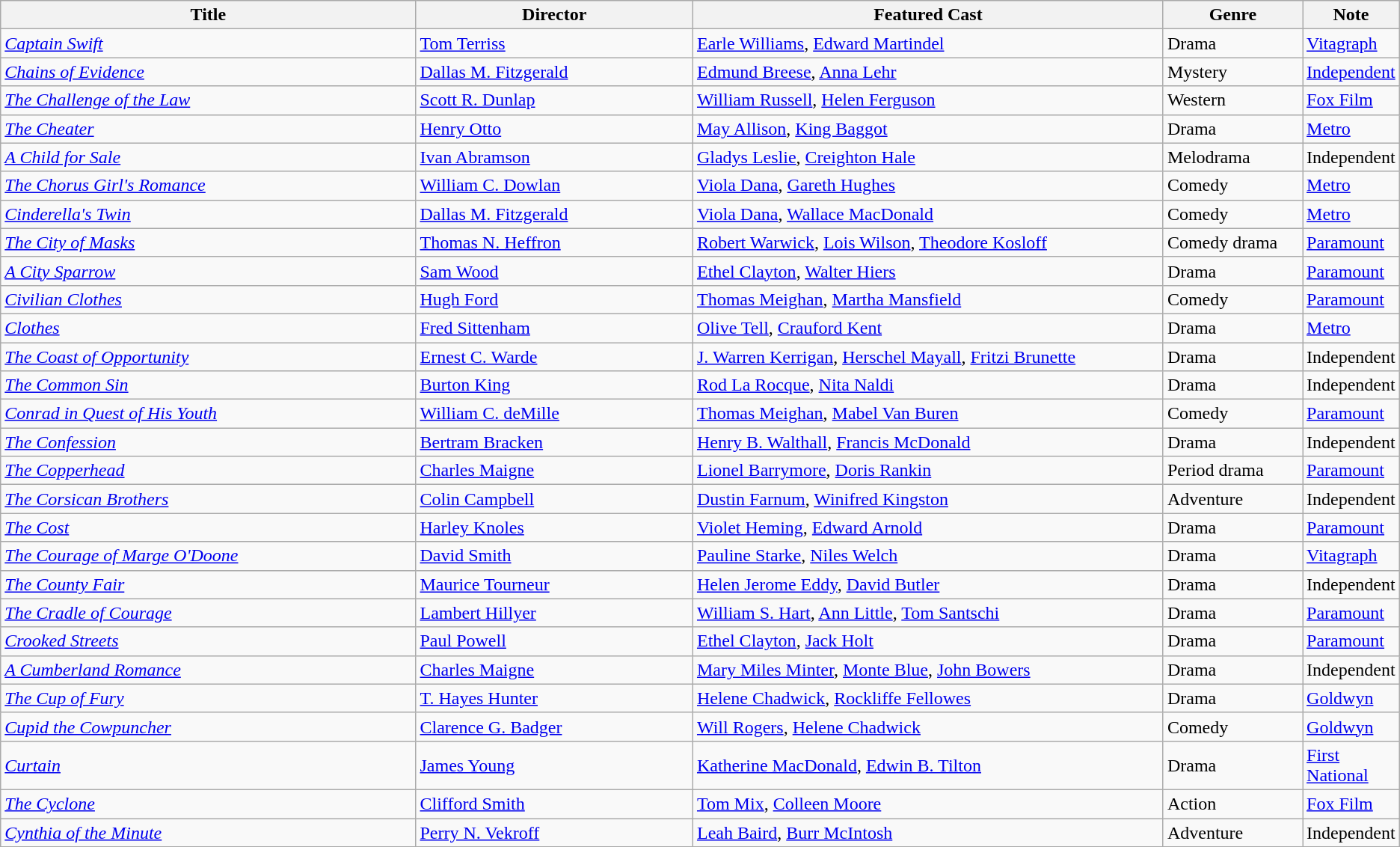<table class="wikitable">
<tr>
<th style="width:30%;">Title</th>
<th style="width:20%;">Director</th>
<th style="width:34%;">Featured Cast</th>
<th style="width:10%;">Genre</th>
<th style="width:10%;">Note</th>
</tr>
<tr>
<td><em><a href='#'>Captain Swift</a></em></td>
<td><a href='#'>Tom Terriss</a></td>
<td><a href='#'>Earle Williams</a>, <a href='#'>Edward Martindel</a></td>
<td>Drama</td>
<td><a href='#'>Vitagraph</a></td>
</tr>
<tr>
<td><em><a href='#'>Chains of Evidence</a></em></td>
<td><a href='#'>Dallas M. Fitzgerald</a></td>
<td><a href='#'>Edmund Breese</a>, <a href='#'>Anna Lehr</a></td>
<td>Mystery</td>
<td><a href='#'>Independent</a></td>
</tr>
<tr>
<td><em><a href='#'>The Challenge of the Law</a></em></td>
<td><a href='#'>Scott R. Dunlap</a></td>
<td><a href='#'>William Russell</a>, <a href='#'>Helen Ferguson</a></td>
<td>Western</td>
<td><a href='#'>Fox Film</a></td>
</tr>
<tr>
<td><em><a href='#'>The Cheater</a></em></td>
<td><a href='#'>Henry Otto</a></td>
<td><a href='#'>May Allison</a>, <a href='#'>King Baggot</a></td>
<td>Drama</td>
<td><a href='#'>Metro</a></td>
</tr>
<tr>
<td><em><a href='#'>A Child for Sale</a></em></td>
<td><a href='#'>Ivan Abramson</a></td>
<td><a href='#'>Gladys Leslie</a>, <a href='#'>Creighton Hale</a></td>
<td>Melodrama</td>
<td>Independent</td>
</tr>
<tr>
<td><em><a href='#'>The Chorus Girl's Romance</a></em></td>
<td><a href='#'>William C. Dowlan</a></td>
<td><a href='#'>Viola Dana</a>, <a href='#'>Gareth Hughes</a></td>
<td>Comedy</td>
<td><a href='#'>Metro</a></td>
</tr>
<tr>
<td><em><a href='#'>Cinderella's Twin</a></em></td>
<td><a href='#'>Dallas M. Fitzgerald</a></td>
<td><a href='#'>Viola Dana</a>, <a href='#'>Wallace MacDonald</a></td>
<td>Comedy</td>
<td><a href='#'>Metro</a></td>
</tr>
<tr>
<td><em><a href='#'>The City of Masks</a></em></td>
<td><a href='#'>Thomas N. Heffron</a></td>
<td><a href='#'>Robert Warwick</a>, <a href='#'>Lois Wilson</a>, <a href='#'>Theodore Kosloff</a></td>
<td>Comedy drama</td>
<td><a href='#'>Paramount</a></td>
</tr>
<tr>
<td><em><a href='#'>A City Sparrow</a></em></td>
<td><a href='#'>Sam Wood</a></td>
<td><a href='#'>Ethel Clayton</a>, <a href='#'>Walter Hiers</a></td>
<td>Drama</td>
<td><a href='#'>Paramount</a></td>
</tr>
<tr>
<td><em><a href='#'>Civilian Clothes</a></em></td>
<td><a href='#'>Hugh Ford</a></td>
<td><a href='#'>Thomas Meighan</a>, <a href='#'>Martha Mansfield</a></td>
<td>Comedy</td>
<td><a href='#'>Paramount</a></td>
</tr>
<tr>
<td><em><a href='#'>Clothes</a></em></td>
<td><a href='#'>Fred Sittenham</a></td>
<td><a href='#'>Olive Tell</a>, <a href='#'>Crauford Kent</a></td>
<td>Drama</td>
<td><a href='#'>Metro</a></td>
</tr>
<tr>
<td><em><a href='#'>The Coast of Opportunity</a></em></td>
<td><a href='#'>Ernest C. Warde</a></td>
<td><a href='#'>J. Warren Kerrigan</a>, <a href='#'>Herschel Mayall</a>, <a href='#'>Fritzi Brunette</a></td>
<td>Drama</td>
<td>Independent</td>
</tr>
<tr>
<td><em><a href='#'>The Common Sin</a></em></td>
<td><a href='#'>Burton King</a></td>
<td><a href='#'>Rod La Rocque</a>, <a href='#'>Nita Naldi</a></td>
<td>Drama</td>
<td>Independent</td>
</tr>
<tr>
<td><em><a href='#'>Conrad in Quest of His Youth</a></em></td>
<td><a href='#'>William C. deMille</a></td>
<td><a href='#'>Thomas Meighan</a>, <a href='#'>Mabel Van Buren</a></td>
<td>Comedy</td>
<td><a href='#'>Paramount</a></td>
</tr>
<tr>
<td><em><a href='#'>The Confession</a></em></td>
<td><a href='#'>Bertram Bracken</a></td>
<td><a href='#'>Henry B. Walthall</a>, <a href='#'>Francis McDonald</a></td>
<td>Drama</td>
<td>Independent</td>
</tr>
<tr>
<td><em><a href='#'>The Copperhead</a></em></td>
<td><a href='#'>Charles Maigne</a></td>
<td><a href='#'>Lionel Barrymore</a>, <a href='#'>Doris Rankin</a></td>
<td>Period drama</td>
<td><a href='#'>Paramount</a></td>
</tr>
<tr>
<td><em><a href='#'>The Corsican Brothers</a></em></td>
<td><a href='#'>Colin Campbell</a></td>
<td><a href='#'>Dustin Farnum</a>, <a href='#'>Winifred Kingston</a></td>
<td>Adventure</td>
<td>Independent</td>
</tr>
<tr>
<td><em><a href='#'>The Cost</a></em></td>
<td><a href='#'>Harley Knoles</a></td>
<td><a href='#'>Violet Heming</a>, <a href='#'>Edward Arnold</a></td>
<td>Drama</td>
<td><a href='#'>Paramount</a></td>
</tr>
<tr>
<td><em><a href='#'>The Courage of Marge O'Doone</a></em></td>
<td><a href='#'>David Smith</a></td>
<td><a href='#'>Pauline Starke</a>, <a href='#'>Niles Welch</a></td>
<td>Drama</td>
<td><a href='#'>Vitagraph</a></td>
</tr>
<tr>
<td><em><a href='#'>The County Fair</a></em></td>
<td><a href='#'>Maurice Tourneur</a></td>
<td><a href='#'>Helen Jerome Eddy</a>, <a href='#'>David Butler</a></td>
<td>Drama</td>
<td>Independent</td>
</tr>
<tr>
<td><em><a href='#'>The Cradle of Courage</a></em></td>
<td><a href='#'>Lambert Hillyer</a></td>
<td><a href='#'>William S. Hart</a>, <a href='#'>Ann Little</a>, <a href='#'>Tom Santschi</a></td>
<td>Drama</td>
<td><a href='#'>Paramount</a></td>
</tr>
<tr>
<td><em><a href='#'>Crooked Streets</a></em></td>
<td><a href='#'>Paul Powell</a></td>
<td><a href='#'>Ethel Clayton</a>, <a href='#'>Jack Holt</a></td>
<td>Drama</td>
<td><a href='#'>Paramount</a></td>
</tr>
<tr>
<td><em><a href='#'>A Cumberland Romance</a></em></td>
<td><a href='#'>Charles Maigne</a></td>
<td><a href='#'>Mary Miles Minter</a>, <a href='#'>Monte Blue</a>, <a href='#'>John Bowers</a></td>
<td>Drama</td>
<td>Independent</td>
</tr>
<tr>
<td><em><a href='#'>The Cup of Fury</a></em></td>
<td><a href='#'>T. Hayes Hunter</a></td>
<td><a href='#'>Helene Chadwick</a>, <a href='#'>Rockliffe Fellowes</a></td>
<td>Drama</td>
<td><a href='#'>Goldwyn</a></td>
</tr>
<tr>
<td><em><a href='#'>Cupid the Cowpuncher</a></em></td>
<td><a href='#'>Clarence G. Badger</a></td>
<td><a href='#'>Will Rogers</a>, <a href='#'>Helene Chadwick</a></td>
<td>Comedy</td>
<td><a href='#'>Goldwyn</a></td>
</tr>
<tr>
<td><em><a href='#'>Curtain</a></em></td>
<td><a href='#'>James Young</a></td>
<td><a href='#'>Katherine MacDonald</a>, <a href='#'>Edwin B. Tilton</a></td>
<td>Drama</td>
<td><a href='#'>First National</a></td>
</tr>
<tr>
<td><em><a href='#'>The Cyclone</a></em></td>
<td><a href='#'>Clifford Smith</a></td>
<td><a href='#'>Tom Mix</a>, <a href='#'>Colleen Moore</a></td>
<td>Action</td>
<td><a href='#'>Fox Film</a></td>
</tr>
<tr>
<td><em><a href='#'>Cynthia of the Minute</a></em></td>
<td><a href='#'>Perry N. Vekroff</a></td>
<td><a href='#'>Leah Baird</a>, <a href='#'>Burr McIntosh</a></td>
<td>Adventure</td>
<td>Independent</td>
</tr>
<tr>
</tr>
</table>
